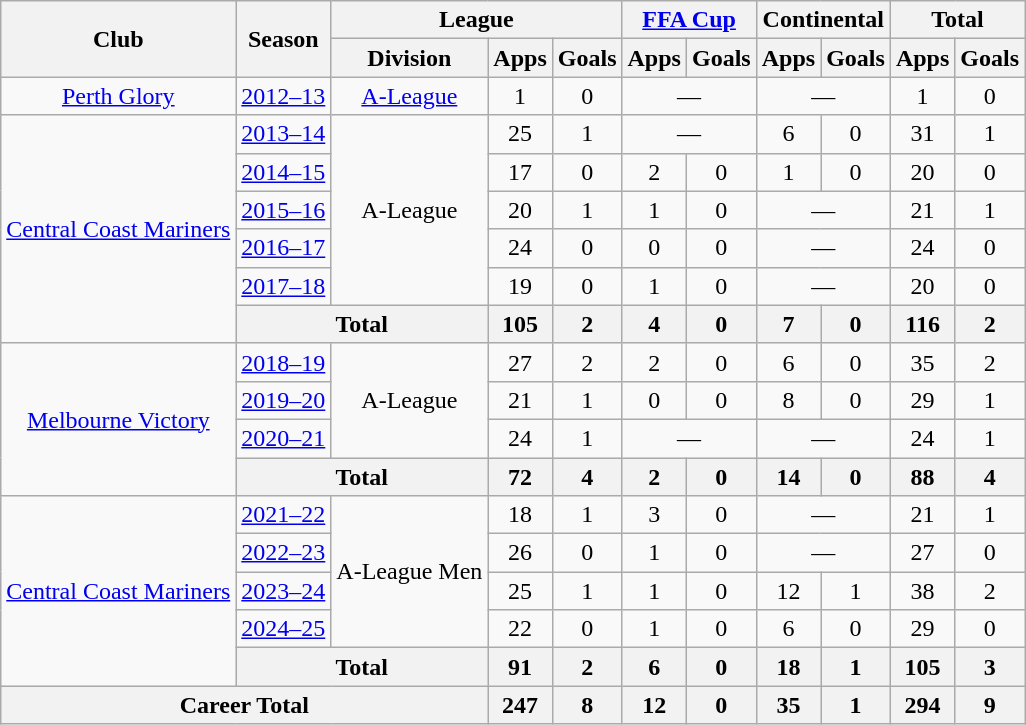<table class="wikitable" style="text-align: center;">
<tr>
<th rowspan="2">Club</th>
<th rowspan="2">Season</th>
<th colspan="3">League</th>
<th colspan="2"><a href='#'>FFA Cup</a></th>
<th colspan="2">Continental</th>
<th colspan="2">Total</th>
</tr>
<tr>
<th>Division</th>
<th>Apps</th>
<th>Goals</th>
<th>Apps</th>
<th>Goals</th>
<th>Apps</th>
<th>Goals</th>
<th>Apps</th>
<th>Goals</th>
</tr>
<tr>
<td><a href='#'>Perth Glory</a></td>
<td><a href='#'>2012–13</a></td>
<td><a href='#'>A-League</a></td>
<td>1</td>
<td>0</td>
<td colspan="2">—</td>
<td colspan="2">—</td>
<td>1</td>
<td>0</td>
</tr>
<tr>
<td rowspan=6><a href='#'>Central Coast Mariners</a></td>
<td><a href='#'>2013–14</a></td>
<td rowspan=5>A-League</td>
<td>25</td>
<td>1</td>
<td colspan="2">—</td>
<td>6</td>
<td>0</td>
<td>31</td>
<td>1</td>
</tr>
<tr>
<td><a href='#'>2014–15</a></td>
<td>17</td>
<td>0</td>
<td>2</td>
<td>0</td>
<td>1</td>
<td>0</td>
<td>20</td>
<td>0</td>
</tr>
<tr>
<td><a href='#'>2015–16</a></td>
<td>20</td>
<td>1</td>
<td>1</td>
<td>0</td>
<td colspan="2">—</td>
<td>21</td>
<td>1</td>
</tr>
<tr>
<td><a href='#'>2016–17</a></td>
<td>24</td>
<td>0</td>
<td>0</td>
<td>0</td>
<td colspan="2">—</td>
<td>24</td>
<td>0</td>
</tr>
<tr>
<td><a href='#'>2017–18</a></td>
<td>19</td>
<td>0</td>
<td>1</td>
<td>0</td>
<td colspan="2">—</td>
<td>20</td>
<td>0</td>
</tr>
<tr>
<th colspan=2>Total</th>
<th>105</th>
<th>2</th>
<th>4</th>
<th>0</th>
<th>7</th>
<th>0</th>
<th>116</th>
<th>2</th>
</tr>
<tr>
<td rowspan=4><a href='#'>Melbourne Victory</a></td>
<td><a href='#'>2018–19</a></td>
<td rowspan=3>A-League</td>
<td>27</td>
<td>2</td>
<td>2</td>
<td>0</td>
<td>6</td>
<td>0</td>
<td>35</td>
<td>2</td>
</tr>
<tr>
<td><a href='#'>2019–20</a></td>
<td>21</td>
<td>1</td>
<td>0</td>
<td>0</td>
<td>8</td>
<td>0</td>
<td>29</td>
<td>1</td>
</tr>
<tr>
<td><a href='#'>2020–21</a></td>
<td>24</td>
<td>1</td>
<td colspan="2">—</td>
<td colspan="2">—</td>
<td>24</td>
<td>1</td>
</tr>
<tr>
<th colspan=2>Total</th>
<th>72</th>
<th>4</th>
<th>2</th>
<th>0</th>
<th>14</th>
<th>0</th>
<th>88</th>
<th>4</th>
</tr>
<tr>
<td rowspan=5><a href='#'>Central Coast Mariners</a></td>
<td><a href='#'>2021–22</a></td>
<td rowspan=4>A-League Men</td>
<td>18</td>
<td>1</td>
<td>3</td>
<td>0</td>
<td colspan="2">—</td>
<td>21</td>
<td>1</td>
</tr>
<tr>
<td><a href='#'>2022–23</a></td>
<td>26</td>
<td>0</td>
<td>1</td>
<td>0</td>
<td colspan="2">—</td>
<td>27</td>
<td>0</td>
</tr>
<tr>
<td><a href='#'>2023–24</a></td>
<td>25</td>
<td>1</td>
<td>1</td>
<td>0</td>
<td>12</td>
<td>1</td>
<td>38</td>
<td>2</td>
</tr>
<tr>
<td><a href='#'>2024–25</a></td>
<td>22</td>
<td>0</td>
<td>1</td>
<td>0</td>
<td>6</td>
<td>0</td>
<td>29</td>
<td>0</td>
</tr>
<tr>
<th colspan=2>Total</th>
<th>91</th>
<th>2</th>
<th>6</th>
<th>0</th>
<th>18</th>
<th>1</th>
<th>105</th>
<th>3</th>
</tr>
<tr>
<th colspan=3>Career Total</th>
<th>247</th>
<th>8</th>
<th>12</th>
<th>0</th>
<th>35</th>
<th>1</th>
<th>294</th>
<th>9</th>
</tr>
</table>
